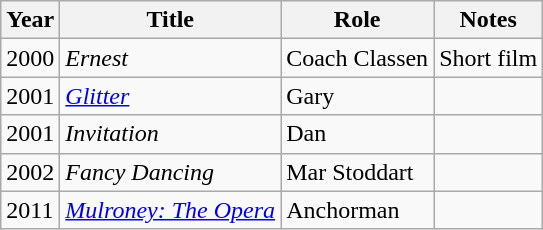<table class="wikitable sortable">
<tr>
<th>Year</th>
<th>Title</th>
<th>Role</th>
<th>Notes</th>
</tr>
<tr>
<td>2000</td>
<td><em>Ernest</em></td>
<td>Coach Classen</td>
<td>Short film</td>
</tr>
<tr>
<td>2001</td>
<td><em><a href='#'> Glitter</a></em></td>
<td>Gary</td>
<td></td>
</tr>
<tr>
<td>2001</td>
<td><em>Invitation</em></td>
<td>Dan</td>
<td></td>
</tr>
<tr>
<td>2002</td>
<td><em>Fancy Dancing</em></td>
<td>Mar Stoddart</td>
<td></td>
</tr>
<tr>
<td>2011</td>
<td><em><a href='#'>Mulroney: The Opera</a></em></td>
<td>Anchorman</td>
<td></td>
</tr>
</table>
